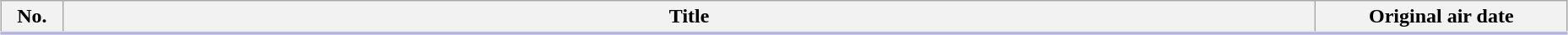<table class="wikitable" style="width:98%; background:#FFF; margin:auto;">
<tr style="border-bottom: 3px solid #CCF;">
<th style="width:4%;">No.</th>
<th>Title</th>
<th style="width:12em;">Original air date</th>
</tr>
<tr>
</tr>
</table>
